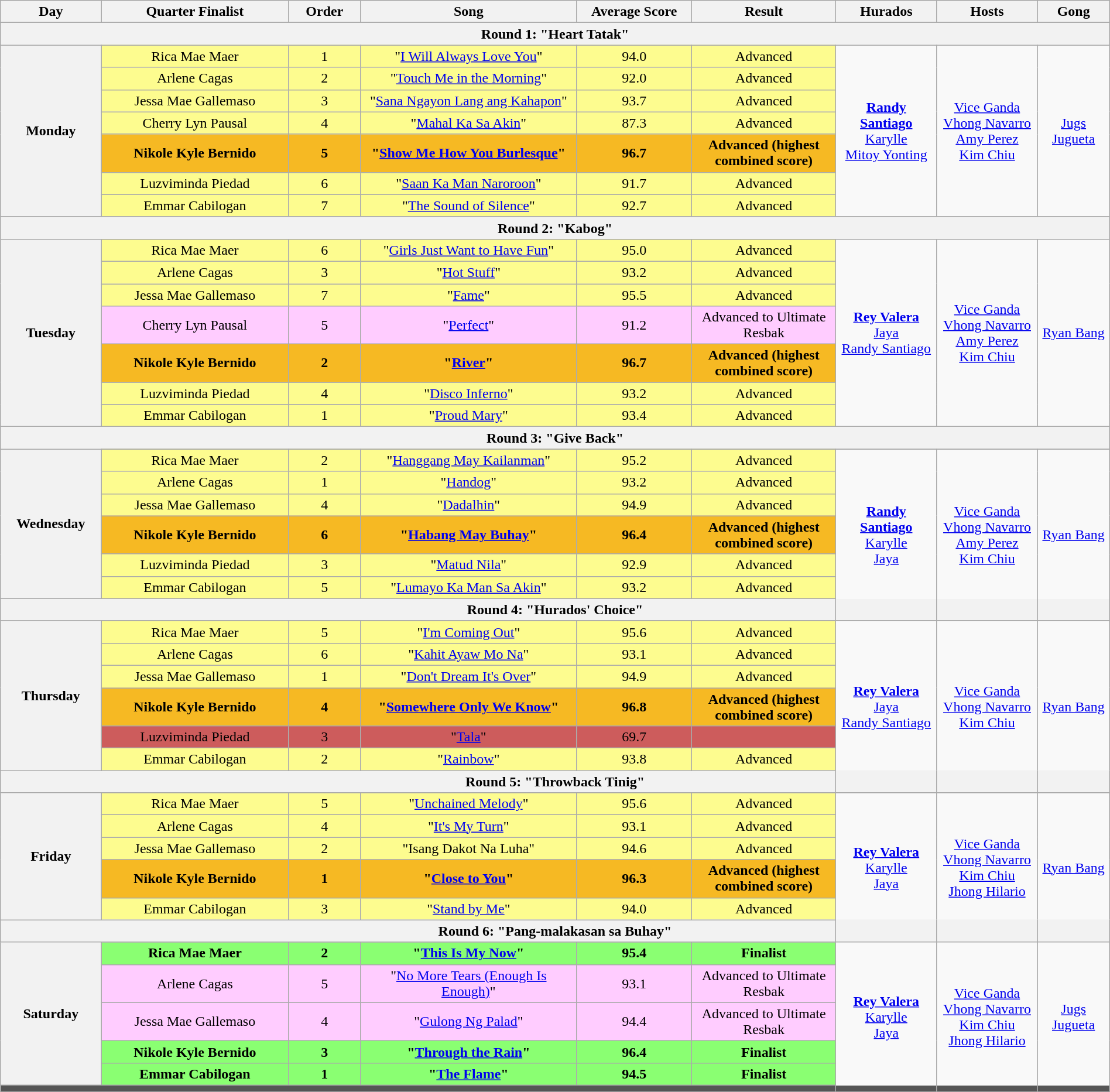<table class="wikitable mw-collapsible mw-collapsed" style="text-align:center; width:100%;">
<tr>
<th width="07%">Day</th>
<th width="13%">Quarter Finalist</th>
<th width="05%">Order</th>
<th width="15%">Song</th>
<th width="08%">Average Score</th>
<th width="10%">Result</th>
<th width="07%">Hurados</th>
<th width="07%">Hosts</th>
<th width="05%">Gong</th>
</tr>
<tr>
<th colspan="9">Round 1: "Heart Tatak"</th>
</tr>
<tr>
<th rowspan="7">Monday <br><small></small></th>
<td style="background:#FDFC8F;">Rica Mae Maer</td>
<td style="background:#FDFC8F;">1</td>
<td style="background:#FDFC8F;">"<a href='#'>I Will Always Love You</a>"</td>
<td style="background:#FDFC8F;">94.0</td>
<td style="background:#FDFC8F;">Advanced</td>
<td rowspan="7"><strong><a href='#'>Randy Santiago</a></strong> <br> <a href='#'>Karylle</a> <br> <a href='#'>Mitoy Yonting</a></td>
<td rowspan="7"><a href='#'>Vice Ganda</a> <br> <a href='#'>Vhong Navarro</a> <br> <a href='#'>Amy Perez</a> <br> <a href='#'>Kim Chiu</a></td>
<td rowspan="7"><a href='#'>Jugs Jugueta</a></td>
</tr>
<tr>
<td style="background:#FDFC8F;">Arlene Cagas</td>
<td style="background:#FDFC8F;">2</td>
<td style="background:#FDFC8F;">"<a href='#'>Touch Me in the Morning</a>"</td>
<td style="background:#FDFC8F;">92.0</td>
<td style="background:#FDFC8F;">Advanced</td>
</tr>
<tr>
<td style="background:#FDFC8F;">Jessa Mae Gallemaso</td>
<td style="background:#FDFC8F;">3</td>
<td style="background:#FDFC8F;">"<a href='#'>Sana Ngayon Lang ang Kahapon</a>"</td>
<td style="background:#FDFC8F;">93.7</td>
<td style="background:#FDFC8F;">Advanced</td>
</tr>
<tr>
<td style="background:#FDFC8F;">Cherry Lyn Pausal</td>
<td style="background:#FDFC8F;">4</td>
<td style="background:#FDFC8F;">"<a href='#'>Mahal Ka Sa Akin</a>"</td>
<td style="background:#FDFC8F;">87.3</td>
<td style="background:#FDFC8F;">Advanced</td>
</tr>
<tr>
<td style="background:#F6B923;"><strong>Nikole Kyle Bernido</strong></td>
<td style="background:#F6B923;"><strong>5</strong></td>
<td style="background:#F6B923;"><strong>"<a href='#'>Show Me How You Burlesque</a>"</strong></td>
<td style="background:#F6B923;"><strong>96.7</strong></td>
<td style="background:#F6B923;"><strong>Advanced (highest combined score)</strong></td>
</tr>
<tr>
<td style="background:#FDFC8F;">Luzviminda Piedad</td>
<td style="background:#FDFC8F;">6</td>
<td style="background:#FDFC8F;">"<a href='#'>Saan Ka Man Naroroon</a>"</td>
<td style="background:#FDFC8F;">91.7</td>
<td style="background:#FDFC8F;">Advanced</td>
</tr>
<tr>
<td style="background:#FDFC8F;">Emmar Cabilogan</td>
<td style="background:#FDFC8F;">7</td>
<td style="background:#FDFC8F;">"<a href='#'>The Sound of Silence</a>"</td>
<td style="background:#FDFC8F;">92.7</td>
<td style="background:#FDFC8F;">Advanced</td>
</tr>
<tr>
<th colspan="9">Round 2: "Kabog"</th>
</tr>
<tr>
<th rowspan="7">Tuesday <br><small></small></th>
<td style="background:#FDFC8F;">Rica Mae Maer</td>
<td style="background:#FDFC8F;">6</td>
<td style="background:#FDFC8F;">"<a href='#'>Girls Just Want to Have Fun</a>"</td>
<td style="background:#FDFC8F;">95.0</td>
<td style="background:#FDFC8F;">Advanced</td>
<td rowspan="7"><strong><a href='#'>Rey Valera</a></strong> <br> <a href='#'>Jaya</a> <br> <a href='#'>Randy Santiago</a></td>
<td rowspan="7"><a href='#'>Vice Ganda</a> <br> <a href='#'>Vhong Navarro</a> <br> <a href='#'>Amy Perez</a> <br> <a href='#'>Kim Chiu</a></td>
<td rowspan="7"><a href='#'>Ryan Bang</a></td>
</tr>
<tr>
<td style="background:#FDFC8F;">Arlene Cagas</td>
<td style="background:#FDFC8F;">3</td>
<td style="background:#FDFC8F;">"<a href='#'>Hot Stuff</a>"</td>
<td style="background:#FDFC8F;">93.2</td>
<td style="background:#FDFC8F;">Advanced</td>
</tr>
<tr>
<td style="background:#FDFC8F;">Jessa Mae Gallemaso</td>
<td style="background:#FDFC8F;">7</td>
<td style="background:#FDFC8F;">"<a href='#'>Fame</a>"</td>
<td style="background:#FDFC8F;">95.5</td>
<td style="background:#FDFC8F;">Advanced</td>
</tr>
<tr>
<td style="background:#ffccff;">Cherry Lyn Pausal</td>
<td style="background:#ffccff;">5</td>
<td style="background:#ffccff;">"<a href='#'>Perfect</a>"</td>
<td style="background:#ffccff;">91.2</td>
<td style="background:#ffccff;">Advanced to Ultimate Resbak</td>
</tr>
<tr>
<td style="background:#F6B923;"><strong>Nikole Kyle Bernido</strong></td>
<td style="background:#F6B923;"><strong>2</strong></td>
<td style="background:#F6B923;"><strong>"<a href='#'>River</a>"</strong></td>
<td style="background:#F6B923;"><strong>96.7</strong></td>
<td style="background:#F6B923;"><strong>Advanced (highest combined score)</strong></td>
</tr>
<tr>
<td style="background:#FDFC8F;">Luzviminda Piedad</td>
<td style="background:#FDFC8F;">4</td>
<td style="background:#FDFC8F;">"<a href='#'>Disco Inferno</a>"</td>
<td style="background:#FDFC8F;">93.2</td>
<td style="background:#FDFC8F;">Advanced</td>
</tr>
<tr>
<td style="background:#FDFC8F;">Emmar Cabilogan</td>
<td style="background:#FDFC8F;">1</td>
<td style="background:#FDFC8F;">"<a href='#'>Proud Mary</a>"</td>
<td style="background:#FDFC8F;">93.4</td>
<td style="background:#FDFC8F;">Advanced</td>
</tr>
<tr>
<th colspan="9">Round 3: "Give Back"</th>
</tr>
<tr>
<th rowspan="7">Wednesday <br><small></small></th>
</tr>
<tr>
<td style="background:#FDFC8F;">Rica Mae Maer</td>
<td style="background:#FDFC8F;">2</td>
<td style="background:#FDFC8F;">"<a href='#'>Hanggang May Kailanman</a>"</td>
<td style="background:#FDFC8F;">95.2</td>
<td style="background:#FDFC8F;">Advanced</td>
<td rowspan="7"><strong><a href='#'>Randy Santiago</a></strong> <br> <a href='#'>Karylle</a> <br> <a href='#'>Jaya</a></td>
<td rowspan="7"><a href='#'>Vice Ganda</a> <br> <a href='#'>Vhong Navarro</a> <br> <a href='#'>Amy Perez</a> <br> <a href='#'>Kim Chiu</a></td>
<td rowspan="7"><a href='#'>Ryan Bang</a></td>
</tr>
<tr>
<td style="background:#FDFC8F;">Arlene Cagas</td>
<td style="background:#FDFC8F;">1</td>
<td style="background:#FDFC8F;">"<a href='#'>Handog</a>"</td>
<td style="background:#FDFC8F;">93.2</td>
<td style="background:#FDFC8F;">Advanced</td>
</tr>
<tr>
<td style="background:#FDFC8F;">Jessa Mae Gallemaso</td>
<td style="background:#FDFC8F;">4</td>
<td style="background:#FDFC8F;">"<a href='#'>Dadalhin</a>"</td>
<td style="background:#FDFC8F;">94.9</td>
<td style="background:#FDFC8F;">Advanced</td>
</tr>
<tr>
<td style="background:#F6B923;"><strong>Nikole Kyle Bernido</strong></td>
<td style="background:#F6B923;"><strong>6</strong></td>
<td style="background:#F6B923;"><strong>"<a href='#'>Habang May Buhay</a>"</strong></td>
<td style="background:#F6B923;"><strong>96.4</strong></td>
<td style="background:#F6B923;"><strong>Advanced (highest combined score)</strong></td>
</tr>
<tr>
<td style="background:#FDFC8F;">Luzviminda Piedad</td>
<td style="background:#FDFC8F;">3</td>
<td style="background:#FDFC8F;">"<a href='#'>Matud Nila</a>"</td>
<td style="background:#FDFC8F;">92.9</td>
<td style="background:#FDFC8F;">Advanced</td>
</tr>
<tr>
<td style="background:#FDFC8F;">Emmar Cabilogan</td>
<td style="background:#FDFC8F;">5</td>
<td style="background:#FDFC8F;">"<a href='#'>Lumayo Ka Man Sa Akin</a>"</td>
<td style="background:#FDFC8F;">93.2</td>
<td style="background:#FDFC8F;">Advanced</td>
</tr>
<tr>
<th colspan="9">Round 4: "Hurados' Choice"</th>
</tr>
<tr>
<th rowspan="7">Thursday <br><small></small></th>
</tr>
<tr>
<td style="background:#FDFC8F;">Rica Mae Maer</td>
<td style="background:#FDFC8F;">5</td>
<td style="background:#FDFC8F;">"<a href='#'>I'm Coming Out</a>"</td>
<td style="background:#FDFC8F;">95.6</td>
<td style="background:#FDFC8F;">Advanced</td>
<td rowspan="7"><strong><a href='#'>Rey Valera</a></strong> <br> <a href='#'>Jaya</a> <br> <a href='#'>Randy Santiago</a></td>
<td rowspan="7"><a href='#'>Vice Ganda</a> <br> <a href='#'>Vhong Navarro</a> <br> <a href='#'>Kim Chiu</a></td>
<td rowspan="7"><a href='#'>Ryan Bang</a></td>
</tr>
<tr>
<td style="background:#FDFC8F;">Arlene Cagas</td>
<td style="background:#FDFC8F;">6</td>
<td style="background:#FDFC8F;">"<a href='#'>Kahit Ayaw Mo Na</a>"</td>
<td style="background:#FDFC8F;">93.1</td>
<td style="background:#FDFC8F;">Advanced</td>
</tr>
<tr>
<td style="background:#FDFC8F;">Jessa Mae Gallemaso</td>
<td style="background:#FDFC8F;">1</td>
<td style="background:#FDFC8F;">"<a href='#'>Don't Dream It's Over</a>"</td>
<td style="background:#FDFC8F;">94.9</td>
<td style="background:#FDFC8F;">Advanced</td>
</tr>
<tr>
<td style="background:#F6B923;"><strong>Nikole Kyle Bernido</strong></td>
<td style="background:#F6B923;"><strong>4</strong></td>
<td style="background:#F6B923;"><strong>"<a href='#'>Somewhere Only We Know</a>"</strong></td>
<td style="background:#F6B923;"><strong>96.8</strong></td>
<td style="background:#F6B923;"><strong>Advanced (highest combined score)</strong></td>
</tr>
<tr>
<td style="background:#CD5C5C;">Luzviminda Piedad</td>
<td style="background:#CD5C5C;">3</td>
<td style="background:#CD5C5C;">"<a href='#'>Tala</a>"</td>
<td style="background:#CD5C5C;">69.7</td>
<td style="background:#CD5C5C;"></td>
</tr>
<tr>
<td style="background:#FDFC8F;">Emmar Cabilogan</td>
<td style="background:#FDFC8F;">2</td>
<td style="background:#FDFC8F;">"<a href='#'>Rainbow</a>"</td>
<td style="background:#FDFC8F;">93.8</td>
<td style="background:#FDFC8F;">Advanced</td>
</tr>
<tr>
<th colspan="9">Round 5: "Throwback Tinig"</th>
</tr>
<tr>
<th rowspan="6">Friday <br><small></small></th>
</tr>
<tr>
<td style="background:#FDFC8F;">Rica Mae Maer</td>
<td style="background:#FDFC8F;">5</td>
<td style="background:#FDFC8F;">"<a href='#'>Unchained Melody</a>"</td>
<td style="background:#FDFC8F;">95.6</td>
<td style="background:#FDFC8F;">Advanced</td>
<td rowspan="7"><strong><a href='#'>Rey Valera</a></strong> <br> <a href='#'>Karylle</a> <br> <a href='#'>Jaya</a></td>
<td rowspan="7"><a href='#'>Vice Ganda</a> <br> <a href='#'>Vhong Navarro</a> <br> <a href='#'>Kim Chiu</a> <br> <a href='#'>Jhong Hilario</a></td>
<td rowspan="7"><a href='#'>Ryan Bang</a></td>
</tr>
<tr>
<td style="background:#FDFC8F;">Arlene Cagas</td>
<td style="background:#FDFC8F;">4</td>
<td style="background:#FDFC8F;">"<a href='#'>It's My Turn</a>"</td>
<td style="background:#FDFC8F;">93.1</td>
<td style="background:#FDFC8F;">Advanced</td>
</tr>
<tr>
<td style="background:#FDFC8F;">Jessa Mae Gallemaso</td>
<td style="background:#FDFC8F;">2</td>
<td style="background:#FDFC8F;">"Isang Dakot Na Luha"</td>
<td style="background:#FDFC8F;">94.6</td>
<td style="background:#FDFC8F;">Advanced</td>
</tr>
<tr>
<td style="background:#F6B923;"><strong>Nikole Kyle Bernido</strong></td>
<td style="background:#F6B923;"><strong>1</strong></td>
<td style="background:#F6B923;"><strong>"<a href='#'>Close to You</a>"</strong></td>
<td style="background:#F6B923;"><strong>96.3</strong></td>
<td style="background:#F6B923;"><strong>Advanced (highest combined score)</strong></td>
</tr>
<tr>
<td style="background:#FDFC8F;">Emmar Cabilogan</td>
<td style="background:#FDFC8F;">3</td>
<td style="background:#FDFC8F;">"<a href='#'>Stand by Me</a>"</td>
<td style="background:#FDFC8F;">94.0</td>
<td style="background:#FDFC8F;">Advanced</td>
</tr>
<tr>
<th colspan="9">Round 6: "Pang-malakasan sa Buhay"</th>
</tr>
<tr>
<th rowspan="6">Saturday <br><small></small></th>
</tr>
<tr>
<td style="background:#8AFF72;"><strong>Rica Mae Maer</strong></td>
<td style="background:#8AFF72;"><strong>2</strong></td>
<td style="background:#8AFF72;"><strong>"<a href='#'>This Is My Now</a>"</strong></td>
<td style="background:#8AFF72;"><strong>95.4</strong></td>
<td style="background:#8AFF72;"><strong>Finalist</strong></td>
<td rowspan="6"><strong><a href='#'>Rey Valera</a></strong> <br> <a href='#'>Karylle</a> <br> <a href='#'>Jaya</a></td>
<td rowspan="6"><a href='#'>Vice Ganda</a> <br> <a href='#'>Vhong Navarro</a> <br> <a href='#'>Kim Chiu</a> <br> <a href='#'>Jhong Hilario</a></td>
<td rowspan="6"><a href='#'>Jugs Jugueta</a></td>
</tr>
<tr>
<td style="background:#ffccff;">Arlene Cagas</td>
<td style="background:#ffccff;">5</td>
<td style="background:#ffccff;">"<a href='#'>No More Tears (Enough Is Enough)</a>"</td>
<td style="background:#ffccff;">93.1</td>
<td style="background:#ffccff;">Advanced to Ultimate Resbak</td>
</tr>
<tr>
<td style="background:#ffccff;">Jessa Mae Gallemaso</td>
<td style="background:#ffccff;">4</td>
<td style="background:#ffccff;">"<a href='#'>Gulong Ng Palad</a>"</td>
<td style="background:#ffccff;">94.4</td>
<td style="background:#ffccff;">Advanced to Ultimate Resbak</td>
</tr>
<tr>
<td style="background:#8AFF72;"><strong>Nikole Kyle Bernido</strong></td>
<td style="background:#8AFF72;"><strong>3</strong></td>
<td style="background:#8AFF72;"><strong>"<a href='#'>Through the Rain</a>"</strong></td>
<td style="background:#8AFF72;"><strong>96.4</strong></td>
<td style="background:#8AFF72;"><strong>Finalist</strong></td>
</tr>
<tr>
<td style="background:#8AFF72;"><strong>Emmar Cabilogan</strong></td>
<td style="background:#8AFF72;"><strong>1</strong></td>
<td style="background:#8AFF72;"><strong>"<a href='#'>The Flame</a>"</strong></td>
<td style="background:#8AFF72;"><strong>94.5</strong></td>
<td style="background:#8AFF72;"><strong>Finalist</strong></td>
</tr>
<tr>
<th colspan="9" style="background:#555;"></th>
</tr>
<tr>
</tr>
</table>
